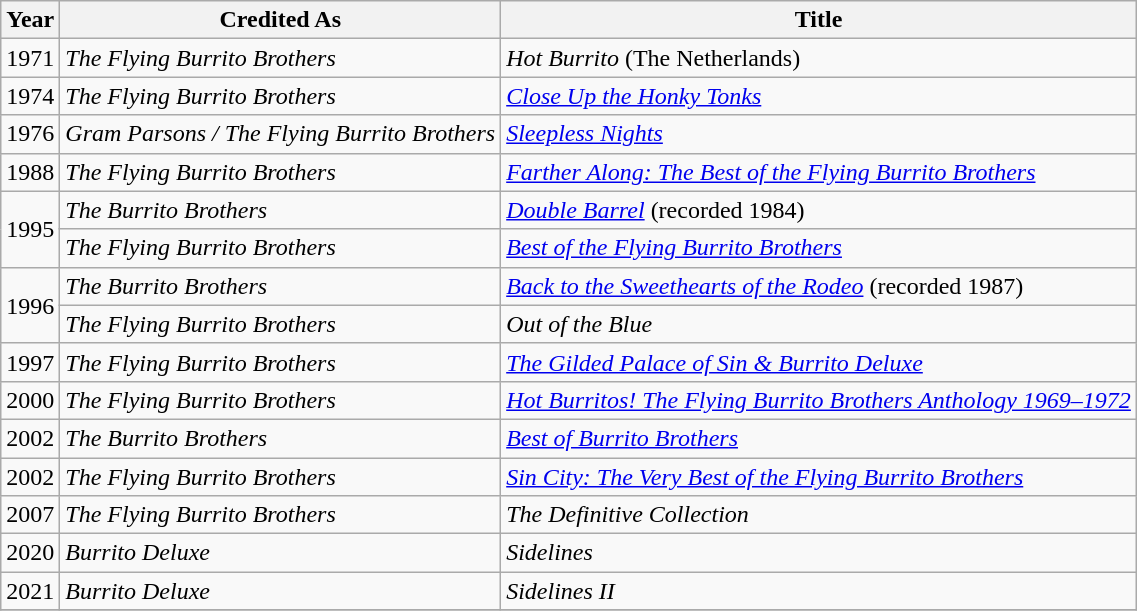<table class="wikitable">
<tr>
<th rowspan="1">Year</th>
<th rowspan="1">Credited As</th>
<th rowspan="1">Title</th>
</tr>
<tr>
<td>1971</td>
<td><em>The Flying Burrito Brothers</em></td>
<td><em>Hot Burrito</em> (The Netherlands)</td>
</tr>
<tr>
<td>1974</td>
<td><em>The Flying Burrito Brothers</em></td>
<td><em><a href='#'>Close Up the Honky Tonks</a></em></td>
</tr>
<tr>
<td>1976</td>
<td><em>Gram Parsons / The Flying Burrito Brothers</em></td>
<td><em><a href='#'>Sleepless Nights</a></em></td>
</tr>
<tr>
<td>1988</td>
<td><em>The Flying Burrito Brothers</em></td>
<td><em><a href='#'>Farther Along: The Best of the Flying Burrito Brothers</a></em></td>
</tr>
<tr>
<td rowspan="2">1995</td>
<td><em>The Burrito Brothers</em></td>
<td><em><a href='#'>Double Barrel</a></em> (recorded 1984)</td>
</tr>
<tr>
<td><em>The Flying Burrito Brothers</em></td>
<td><em><a href='#'>Best of the Flying Burrito Brothers</a></em></td>
</tr>
<tr>
<td rowspan="2">1996</td>
<td><em>The Burrito Brothers</em></td>
<td><em><a href='#'>Back to the Sweethearts of the Rodeo</a></em> (recorded 1987)</td>
</tr>
<tr>
<td><em>The Flying Burrito Brothers</em></td>
<td><em>Out of the Blue</em></td>
</tr>
<tr>
<td>1997</td>
<td><em>The Flying Burrito Brothers</em></td>
<td><em><a href='#'>The Gilded Palace of Sin & Burrito Deluxe</a></em></td>
</tr>
<tr>
<td>2000</td>
<td><em>The Flying Burrito Brothers</em></td>
<td><em><a href='#'>Hot Burritos! The Flying Burrito Brothers Anthology 1969–1972</a></em></td>
</tr>
<tr>
<td>2002</td>
<td><em>The Burrito Brothers</em></td>
<td><em><a href='#'>Best of Burrito Brothers</a></em></td>
</tr>
<tr>
<td>2002</td>
<td><em>The Flying Burrito Brothers</em></td>
<td><em><a href='#'>Sin City: The Very Best of the Flying Burrito Brothers</a></em></td>
</tr>
<tr>
<td>2007</td>
<td><em>The Flying Burrito Brothers</em></td>
<td><em>The Definitive Collection</em></td>
</tr>
<tr>
<td>2020</td>
<td><em>Burrito Deluxe</em></td>
<td><em>Sidelines</em></td>
</tr>
<tr>
<td>2021</td>
<td><em>Burrito Deluxe</em></td>
<td><em>Sidelines II</em></td>
</tr>
<tr>
</tr>
</table>
